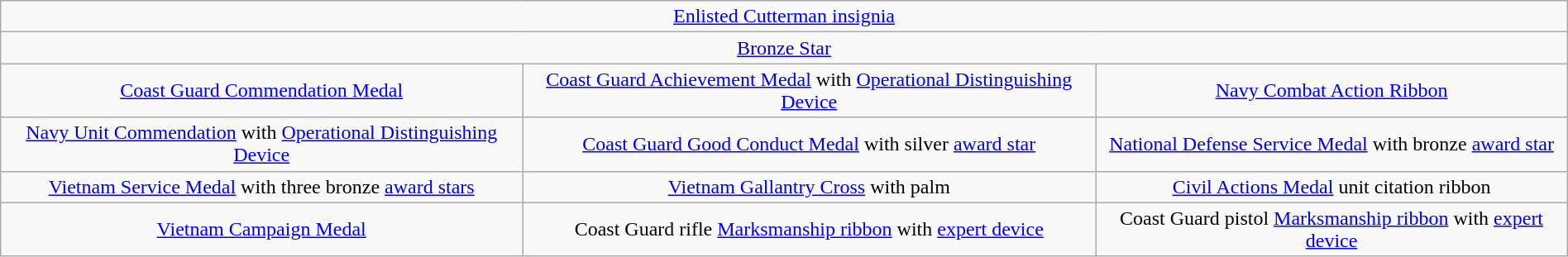<table class="wikitable" style="margin:1em auto; text-align:center;">
<tr>
<td colspan="6"><a href='#'>Enlisted Cutterman insignia</a></td>
</tr>
<tr>
<td colspan="6"><a href='#'>Bronze Star</a></td>
</tr>
<tr>
<td colspan="2"><a href='#'>Coast Guard Commendation Medal</a></td>
<td colspan="2"><a href='#'>Coast Guard Achievement Medal</a> with <a href='#'>Operational Distinguishing Device</a></td>
<td colspan="2"><a href='#'>Navy Combat Action Ribbon</a></td>
</tr>
<tr>
<td colspan="2"><a href='#'>Navy Unit Commendation</a> with <a href='#'>Operational Distinguishing Device</a></td>
<td colspan="2"><a href='#'>Coast Guard Good Conduct Medal</a> with silver <a href='#'>award star</a></td>
<td colspan="2"><a href='#'>National Defense Service Medal</a> with bronze <a href='#'>award star</a></td>
</tr>
<tr>
<td colspan="2"><a href='#'>Vietnam Service Medal</a> with three bronze <a href='#'>award stars</a></td>
<td colspan="2"><a href='#'>Vietnam Gallantry Cross</a> with palm</td>
<td colspan="2"><a href='#'>Civil Actions Medal</a> unit citation ribbon</td>
</tr>
<tr>
<td colspan="2"><a href='#'>Vietnam Campaign Medal</a></td>
<td colspan="2">Coast Guard rifle <a href='#'>Marksmanship ribbon</a> with <a href='#'>expert device</a></td>
<td colspan="2">Coast Guard pistol <a href='#'>Marksmanship ribbon</a> with <a href='#'>expert device</a></td>
</tr>
</table>
